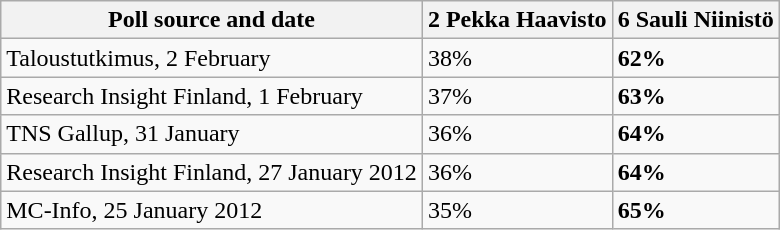<table class="wikitable">
<tr>
<th>Poll source and date</th>
<th>2 Pekka Haavisto</th>
<th>6 Sauli Niinistö</th>
</tr>
<tr>
<td>Taloustutkimus, 2 February</td>
<td>38%</td>
<td><strong>62%</strong></td>
</tr>
<tr>
<td>Research Insight Finland, 1 February</td>
<td>37%</td>
<td><strong>63%</strong></td>
</tr>
<tr>
<td>TNS Gallup, 31 January</td>
<td>36%</td>
<td><strong>64%</strong></td>
</tr>
<tr>
<td>Research Insight Finland, 27 January 2012</td>
<td>36%</td>
<td><strong>64%</strong></td>
</tr>
<tr>
<td>MC-Info, 25 January 2012</td>
<td>35%</td>
<td><strong>65%</strong></td>
</tr>
</table>
